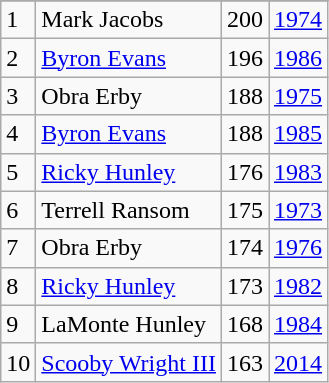<table class="wikitable">
<tr>
</tr>
<tr>
<td>1</td>
<td>Mark Jacobs</td>
<td>200</td>
<td><a href='#'>1974</a></td>
</tr>
<tr>
<td>2</td>
<td><a href='#'>Byron Evans</a></td>
<td>196</td>
<td><a href='#'>1986</a></td>
</tr>
<tr>
<td>3</td>
<td>Obra Erby</td>
<td>188</td>
<td><a href='#'>1975</a></td>
</tr>
<tr>
<td>4</td>
<td><a href='#'>Byron Evans</a></td>
<td>188</td>
<td><a href='#'>1985</a></td>
</tr>
<tr>
<td>5</td>
<td><a href='#'>Ricky Hunley</a></td>
<td>176</td>
<td><a href='#'>1983</a></td>
</tr>
<tr>
<td>6</td>
<td>Terrell Ransom</td>
<td>175</td>
<td><a href='#'>1973</a></td>
</tr>
<tr>
<td>7</td>
<td>Obra Erby</td>
<td>174</td>
<td><a href='#'>1976</a></td>
</tr>
<tr>
<td>8</td>
<td><a href='#'>Ricky Hunley</a></td>
<td>173</td>
<td><a href='#'>1982</a></td>
</tr>
<tr>
<td>9</td>
<td>LaMonte Hunley</td>
<td>168</td>
<td><a href='#'>1984</a></td>
</tr>
<tr>
<td>10</td>
<td><a href='#'>Scooby Wright III</a></td>
<td>163</td>
<td><a href='#'>2014</a></td>
</tr>
</table>
